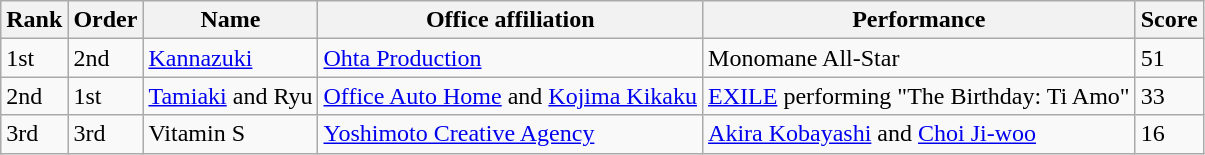<table class="wikitable">
<tr>
<th>Rank</th>
<th>Order</th>
<th>Name</th>
<th>Office affiliation</th>
<th>Performance</th>
<th>Score</th>
</tr>
<tr>
<td>1st</td>
<td>2nd</td>
<td><a href='#'>Kannazuki</a></td>
<td><a href='#'>Ohta Production</a></td>
<td>Monomane All-Star</td>
<td>51</td>
</tr>
<tr>
<td>2nd</td>
<td>1st</td>
<td><a href='#'>Tamiaki</a> and Ryu</td>
<td><a href='#'>Office Auto Home</a> and <a href='#'>Kojima Kikaku</a></td>
<td><a href='#'>EXILE</a> performing "The Birthday: Ti Amo"</td>
<td>33</td>
</tr>
<tr>
<td>3rd</td>
<td>3rd</td>
<td>Vitamin S</td>
<td><a href='#'>Yoshimoto Creative Agency</a></td>
<td><a href='#'>Akira Kobayashi</a> and <a href='#'>Choi Ji-woo</a></td>
<td>16</td>
</tr>
</table>
